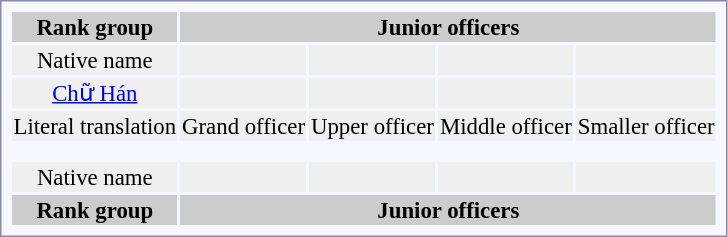<table style="border:1px solid #8888aa; background-color:#f7f8ff; padding:5px; font-size:95%; margin: 0px 12px 12px 0px;">
<tr style="background-color:#CCCCCC; text-align:center;">
<th>Rank group</th>
<th colspan=4>Junior officers</th>
</tr>
<tr style="text-align:center; background:#efefef;">
<td>Native name</td>
<td></td>
<td></td>
<td></td>
<td></td>
</tr>
<tr style="text-align:center; background:#efefef;">
<td><a href='#'>Chữ Hán</a></td>
<td></td>
<td></td>
<td></td>
<td></td>
</tr>
<tr style="text-align:center; background:#efefef;">
<td>Literal translation</td>
<td>Grand officer</td>
<td>Upper officer</td>
<td>Middle officer</td>
<td>Smaller officer</td>
</tr>
<tr style="text-align:center;">
<td><strong></strong></td>
<td></td>
<td></td>
<td></td>
<td></td>
</tr>
<tr style="text-align:center;">
<td><strong></strong></td>
<td></td>
<td></td>
<td></td>
<td></td>
</tr>
<tr style="text-align:center;">
<td><strong></strong></td>
<td></td>
<td></td>
<td></td>
<td></td>
</tr>
<tr style="text-align:center; background:#efefef;">
<td>Native name</td>
<td></td>
<td></td>
<td></td>
<td></td>
</tr>
<tr style="background-color:#CCCCCC; text-align:center;">
<th>Rank group</th>
<th colspan=4>Junior officers</th>
</tr>
</table>
